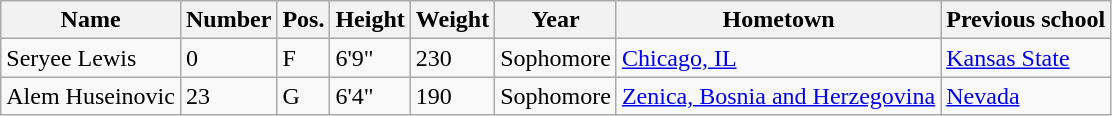<table class="wikitable sortable" border="1">
<tr>
<th>Name</th>
<th>Number</th>
<th>Pos.</th>
<th>Height</th>
<th>Weight</th>
<th>Year</th>
<th>Hometown</th>
<th class="unsortable">Previous school</th>
</tr>
<tr>
<td>Seryee Lewis</td>
<td>0</td>
<td>F</td>
<td>6'9"</td>
<td>230</td>
<td>Sophomore</td>
<td><a href='#'>Chicago, IL</a></td>
<td><a href='#'>Kansas State</a></td>
</tr>
<tr>
<td>Alem Huseinovic</td>
<td>23</td>
<td>G</td>
<td>6'4"</td>
<td>190</td>
<td>Sophomore</td>
<td><a href='#'>Zenica, Bosnia and Herzegovina</a></td>
<td><a href='#'>Nevada</a></td>
</tr>
</table>
